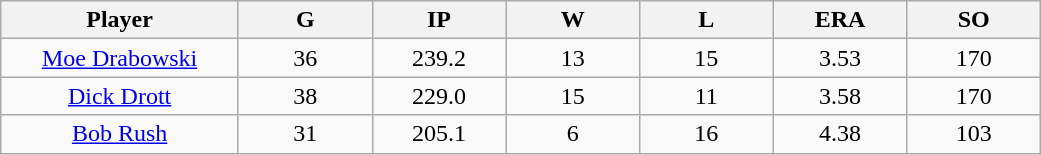<table class="wikitable sortable">
<tr>
<th bgcolor="#DDDDFF" width="16%">Player</th>
<th bgcolor="#DDDDFF" width="9%">G</th>
<th bgcolor="#DDDDFF" width="9%">IP</th>
<th bgcolor="#DDDDFF" width="9%">W</th>
<th bgcolor="#DDDDFF" width="9%">L</th>
<th bgcolor="#DDDDFF" width="9%">ERA</th>
<th bgcolor="#DDDDFF" width="9%">SO</th>
</tr>
<tr align="center">
<td><a href='#'>Moe Drabowski</a></td>
<td>36</td>
<td>239.2</td>
<td>13</td>
<td>15</td>
<td>3.53</td>
<td>170</td>
</tr>
<tr align="center">
<td><a href='#'>Dick Drott</a></td>
<td>38</td>
<td>229.0</td>
<td>15</td>
<td>11</td>
<td>3.58</td>
<td>170</td>
</tr>
<tr align="center">
<td><a href='#'>Bob Rush</a></td>
<td>31</td>
<td>205.1</td>
<td>6</td>
<td>16</td>
<td>4.38</td>
<td>103</td>
</tr>
</table>
